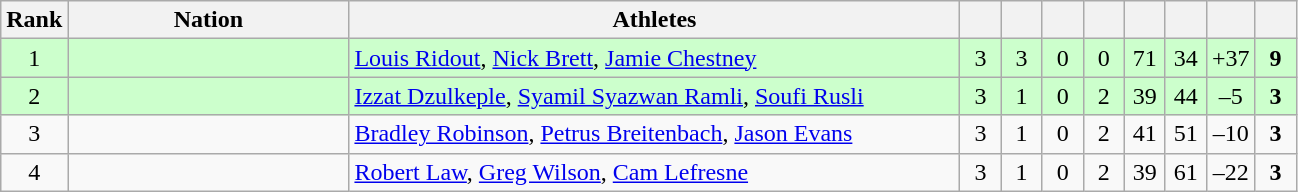<table class=wikitable style="text-align:center">
<tr>
<th width=20>Rank</th>
<th width=180>Nation</th>
<th width=400>Athletes</th>
<th width=20></th>
<th width=20></th>
<th width=20></th>
<th width=20></th>
<th width=20></th>
<th width=20></th>
<th width=20></th>
<th width=20></th>
</tr>
<tr bgcolor="#ccffcc">
<td>1</td>
<td align=left></td>
<td align=left><a href='#'>Louis Ridout</a>, <a href='#'>Nick Brett</a>, <a href='#'>Jamie Chestney</a></td>
<td>3</td>
<td>3</td>
<td>0</td>
<td>0</td>
<td>71</td>
<td>34</td>
<td>+37</td>
<td><strong>9</strong></td>
</tr>
<tr bgcolor="#ccffcc">
<td>2</td>
<td align=left></td>
<td align=left><a href='#'>Izzat Dzulkeple</a>, <a href='#'>Syamil Syazwan Ramli</a>, <a href='#'>Soufi Rusli</a></td>
<td>3</td>
<td>1</td>
<td>0</td>
<td>2</td>
<td>39</td>
<td>44</td>
<td>–5</td>
<td><strong>3</strong></td>
</tr>
<tr>
<td>3</td>
<td align=left></td>
<td align=left><a href='#'>Bradley Robinson</a>, <a href='#'>Petrus Breitenbach</a>, <a href='#'>Jason Evans</a></td>
<td>3</td>
<td>1</td>
<td>0</td>
<td>2</td>
<td>41</td>
<td>51</td>
<td>–10</td>
<td><strong>3</strong></td>
</tr>
<tr>
<td>4</td>
<td align=left></td>
<td align=left><a href='#'>Robert Law</a>, <a href='#'>Greg Wilson</a>, <a href='#'>Cam Lefresne</a></td>
<td>3</td>
<td>1</td>
<td>0</td>
<td>2</td>
<td>39</td>
<td>61</td>
<td>–22</td>
<td><strong>3</strong></td>
</tr>
</table>
